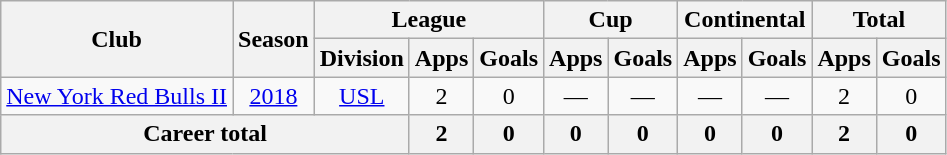<table class="wikitable" style="text-align: center;">
<tr>
<th rowspan="2">Club</th>
<th rowspan="2">Season</th>
<th colspan="3">League</th>
<th colspan="2">Cup</th>
<th colspan="2">Continental</th>
<th colspan="2">Total</th>
</tr>
<tr>
<th>Division</th>
<th>Apps</th>
<th>Goals</th>
<th>Apps</th>
<th>Goals</th>
<th>Apps</th>
<th>Goals</th>
<th>Apps</th>
<th>Goals</th>
</tr>
<tr>
<td rowspan="1"><a href='#'>New York Red Bulls II</a></td>
<td><a href='#'>2018</a></td>
<td><a href='#'>USL</a></td>
<td>2</td>
<td>0</td>
<td>—</td>
<td>—</td>
<td>—</td>
<td>—</td>
<td>2</td>
<td>0</td>
</tr>
<tr>
<th colspan="3">Career total</th>
<th>2</th>
<th>0</th>
<th>0</th>
<th>0</th>
<th>0</th>
<th>0</th>
<th>2</th>
<th>0</th>
</tr>
</table>
